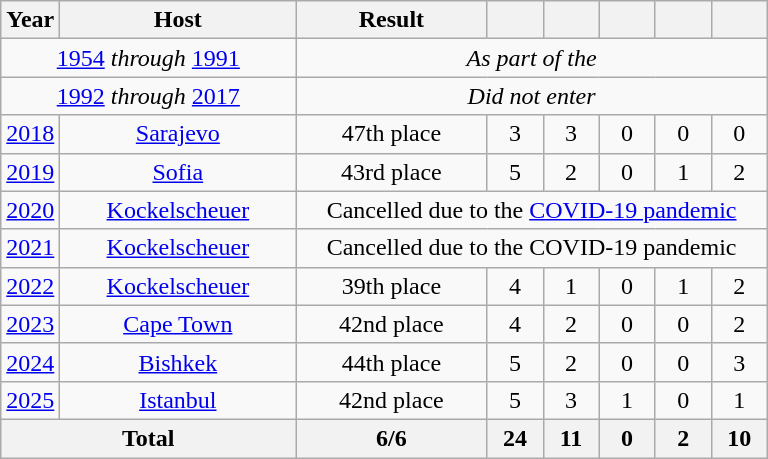<table class="wikitable" style="text-align:center">
<tr>
<th width=30>Year</th>
<th width=150>Host</th>
<th width=120>Result</th>
<th width=30></th>
<th width=30></th>
<th width=30></th>
<th width=30></th>
<th width=30></th>
</tr>
<tr>
<td colspan=2><a href='#'>1954</a> <em>through</em> <a href='#'>1991</a></td>
<td colspan=6><em>As part of the </em></td>
</tr>
<tr>
<td colspan=2><a href='#'>1992</a> <em>through</em> <a href='#'>2017</a></td>
<td colspan=6><em>Did not enter</em></td>
</tr>
<tr>
<td><a href='#'>2018</a></td>
<td> <a href='#'>Sarajevo</a></td>
<td>47th place<br></td>
<td>3</td>
<td>3</td>
<td>0</td>
<td>0</td>
<td>0</td>
</tr>
<tr>
<td><a href='#'>2019</a></td>
<td> <a href='#'>Sofia</a></td>
<td>43rd place<br></td>
<td>5</td>
<td>2</td>
<td>0</td>
<td>1</td>
<td>2</td>
</tr>
<tr>
<td><a href='#'>2020</a></td>
<td> <a href='#'>Kockelscheuer</a></td>
<td colspan=6 align=center>Cancelled due to the <a href='#'>COVID-19 pandemic</a></td>
</tr>
<tr>
<td><a href='#'>2021</a></td>
<td> <a href='#'>Kockelscheuer</a></td>
<td colspan=6 align=center>Cancelled due to the COVID-19 pandemic</td>
</tr>
<tr>
<td><a href='#'>2022</a></td>
<td> <a href='#'>Kockelscheuer</a></td>
<td>39th place<br></td>
<td>4</td>
<td>1</td>
<td>0</td>
<td>1</td>
<td>2</td>
</tr>
<tr>
<td><a href='#'>2023</a></td>
<td> <a href='#'>Cape Town</a></td>
<td>42nd place<br></td>
<td>4</td>
<td>2</td>
<td>0</td>
<td>0</td>
<td>2</td>
</tr>
<tr>
<td><a href='#'>2024</a></td>
<td> <a href='#'>Bishkek</a></td>
<td>44th place<br></td>
<td>5</td>
<td>2</td>
<td>0</td>
<td>0</td>
<td>3</td>
</tr>
<tr>
<td><a href='#'>2025</a></td>
<td> <a href='#'>Istanbul</a></td>
<td>42nd place<br></td>
<td>5</td>
<td>3</td>
<td>1</td>
<td>0</td>
<td>1</td>
</tr>
<tr>
<th colspan=2>Total</th>
<th>6/6</th>
<th>24</th>
<th>11</th>
<th>0</th>
<th>2</th>
<th>10</th>
</tr>
</table>
